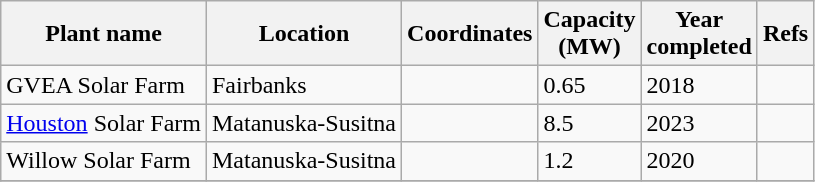<table class="wikitable sortable">
<tr>
<th>Plant name</th>
<th>Location</th>
<th>Coordinates</th>
<th>Capacity<br>(MW)</th>
<th>Year<br>completed</th>
<th>Refs</th>
</tr>
<tr>
<td>GVEA Solar Farm</td>
<td>Fairbanks</td>
<td></td>
<td>0.65</td>
<td>2018</td>
<td></td>
</tr>
<tr>
<td><a href='#'>Houston</a> Solar Farm</td>
<td>Matanuska-Susitna</td>
<td></td>
<td>8.5</td>
<td>2023</td>
<td></td>
</tr>
<tr>
<td>Willow Solar Farm</td>
<td>Matanuska-Susitna</td>
<td></td>
<td>1.2</td>
<td>2020</td>
<td></td>
</tr>
<tr>
</tr>
</table>
